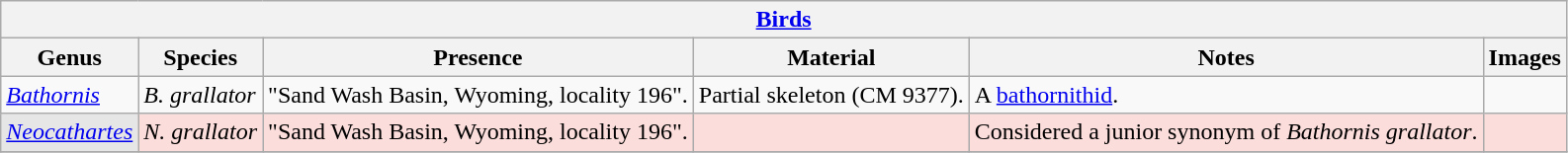<table class="wikitable" align="center">
<tr>
<th colspan="6" align="center"><strong><a href='#'>Birds</a></strong></th>
</tr>
<tr>
<th>Genus</th>
<th>Species</th>
<th>Presence</th>
<th><strong>Material</strong></th>
<th>Notes</th>
<th>Images</th>
</tr>
<tr>
<td><em><a href='#'>Bathornis</a></em></td>
<td><em>B. grallator</em></td>
<td>"Sand Wash Basin, Wyoming, locality 196".</td>
<td>Partial skeleton (CM 9377).</td>
<td>A <a href='#'>bathornithid</a>.</td>
<td></td>
</tr>
<tr>
<td style="background:#E6E6E6;"><em><a href='#'>Neocathartes</a></em></td>
<td style="background:#fbdddb;"><em>N. grallator</em></td>
<td style="background:#fbdddb;">"Sand Wash Basin, Wyoming, locality 196".</td>
<td style="background:#fbdddb;"></td>
<td style="background:#fbdddb;">Considered a junior synonym of <em>Bathornis grallator</em>.</td>
<td style="background:#fbdddb;"></td>
</tr>
<tr>
</tr>
</table>
